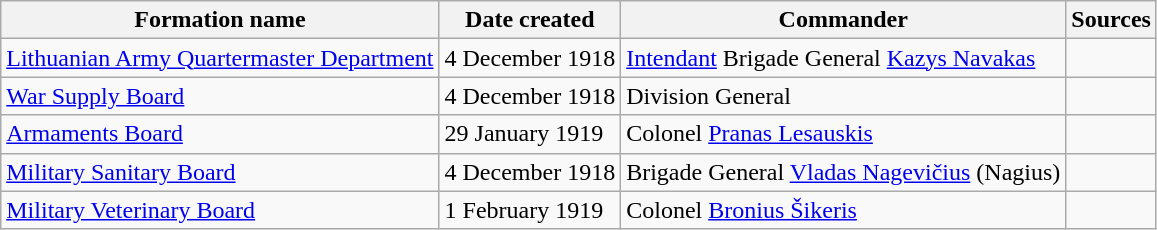<table class="wikitable">
<tr>
<th>Formation name</th>
<th>Date created</th>
<th>Commander</th>
<th>Sources</th>
</tr>
<tr>
<td><a href='#'>Lithuanian Army Quartermaster Department</a></td>
<td>4 December 1918</td>
<td><a href='#'>Intendant</a> Brigade General <a href='#'>Kazys Navakas</a></td>
<td></td>
</tr>
<tr>
<td><a href='#'>War Supply Board</a></td>
<td>4 December 1918</td>
<td>Division General </td>
<td></td>
</tr>
<tr>
<td><a href='#'>Armaments Board</a></td>
<td>29 January 1919</td>
<td>Colonel <a href='#'>Pranas Lesauskis</a></td>
<td></td>
</tr>
<tr>
<td><a href='#'>Military Sanitary Board</a></td>
<td>4 December 1918</td>
<td>Brigade General <a href='#'>Vladas Nagevičius</a> (Nagius)</td>
<td></td>
</tr>
<tr>
<td><a href='#'>Military Veterinary Board</a></td>
<td>1 February 1919</td>
<td>Colonel <a href='#'>Bronius Šikeris</a></td>
<td></td>
</tr>
</table>
